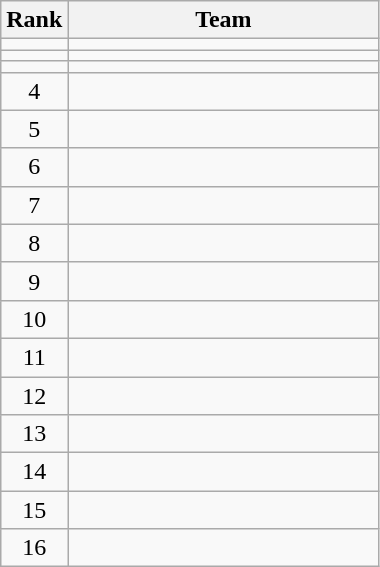<table class="wikitable" style="text-align: center;">
<tr>
<th width=>Rank</th>
<th width=200>Team</th>
</tr>
<tr>
<td></td>
<td align="left"></td>
</tr>
<tr>
<td></td>
<td align="left"></td>
</tr>
<tr>
<td></td>
<td align="left"></td>
</tr>
<tr>
<td>4</td>
<td align="left"></td>
</tr>
<tr>
<td>5</td>
<td align="left"></td>
</tr>
<tr>
<td>6</td>
<td align="left"></td>
</tr>
<tr>
<td>7</td>
<td align="left"></td>
</tr>
<tr>
<td>8</td>
<td align="left"></td>
</tr>
<tr>
<td>9</td>
<td align="left"></td>
</tr>
<tr>
<td>10</td>
<td align="left"></td>
</tr>
<tr>
<td>11</td>
<td align="left"></td>
</tr>
<tr>
<td>12</td>
<td align="left"></td>
</tr>
<tr>
<td>13</td>
<td align="left"></td>
</tr>
<tr>
<td>14</td>
<td align="left"></td>
</tr>
<tr>
<td>15</td>
<td align="left"></td>
</tr>
<tr>
<td>16</td>
<td align="left"></td>
</tr>
</table>
